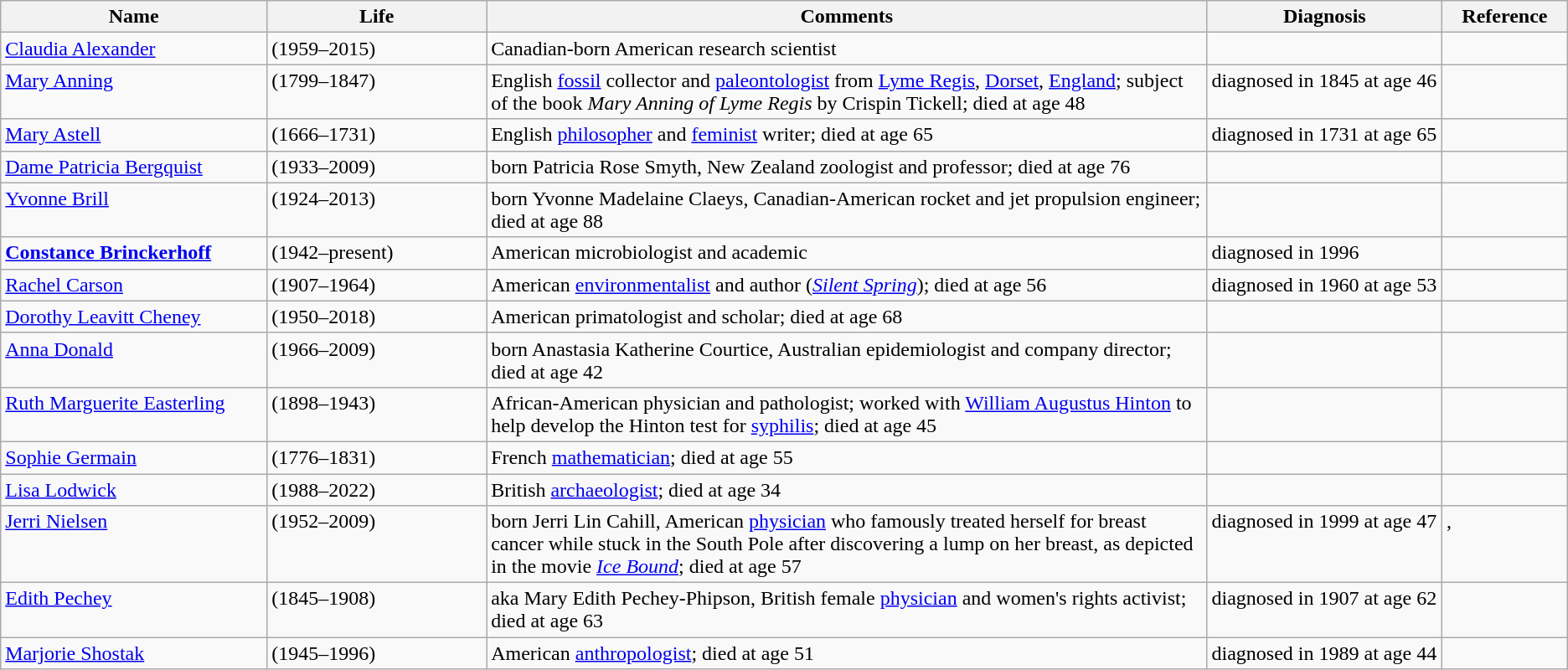<table class=wikitable>
<tr>
<th style="width:17%;">Name</th>
<th style="width:14%;">Life</th>
<th style="width:46%;">Comments</th>
<th style="width:15%;">Diagnosis</th>
<th style="width:8%;">Reference</th>
</tr>
<tr valign="top">
<td><a href='#'>Claudia Alexander</a></td>
<td>(1959–2015)</td>
<td>Canadian-born American research scientist</td>
<td></td>
<td></td>
</tr>
<tr valign="top">
<td><a href='#'>Mary Anning</a></td>
<td>(1799–1847)</td>
<td>English <a href='#'>fossil</a> collector and <a href='#'>paleontologist</a> from <a href='#'>Lyme Regis</a>, <a href='#'>Dorset</a>, <a href='#'>England</a>; subject of the book <em>Mary Anning of Lyme Regis</em> by Crispin Tickell; died at age 48</td>
<td>diagnosed in 1845 at age 46</td>
<td></td>
</tr>
<tr valign="top">
<td><a href='#'>Mary Astell</a></td>
<td>(1666–1731)</td>
<td>English <a href='#'>philosopher</a> and <a href='#'>feminist</a> writer; died at age 65</td>
<td>diagnosed in 1731 at age 65</td>
<td></td>
</tr>
<tr valign="top">
<td><a href='#'>Dame Patricia Bergquist</a></td>
<td>(1933–2009)</td>
<td>born Patricia Rose Smyth, New Zealand zoologist and professor; died at age 76</td>
<td></td>
<td></td>
</tr>
<tr valign="top">
<td><a href='#'>Yvonne Brill</a></td>
<td>(1924–2013)</td>
<td>born Yvonne Madelaine Claeys, Canadian-American rocket and jet propulsion engineer; died at age 88</td>
<td></td>
<td></td>
</tr>
<tr valign="top">
<td><strong><a href='#'>Constance Brinckerhoff</a></strong></td>
<td>(1942–present)</td>
<td>American microbiologist and academic</td>
<td>diagnosed in 1996</td>
<td></td>
</tr>
<tr valign="top">
<td><a href='#'>Rachel Carson</a></td>
<td>(1907–1964)</td>
<td>American <a href='#'>environmentalist</a> and author (<em><a href='#'>Silent Spring</a></em>); died at age 56</td>
<td>diagnosed in 1960 at age 53</td>
<td></td>
</tr>
<tr valign="top">
<td><a href='#'>Dorothy Leavitt Cheney</a></td>
<td>(1950–2018)</td>
<td>American primatologist and scholar; died at age 68</td>
<td></td>
<td></td>
</tr>
<tr valign="top">
<td><a href='#'>Anna Donald</a></td>
<td>(1966–2009)</td>
<td>born Anastasia Katherine Courtice, Australian epidemiologist and company director; died at age 42</td>
<td></td>
<td></td>
</tr>
<tr valign="top">
<td><a href='#'>Ruth Marguerite Easterling</a></td>
<td>(1898–1943)</td>
<td>African-American physician and pathologist; worked with <a href='#'>William Augustus Hinton</a> to help develop the Hinton test for <a href='#'>syphilis</a>; died at age 45</td>
<td></td>
<td></td>
</tr>
<tr>
<td><a href='#'>Sophie Germain</a></td>
<td>(1776–1831)</td>
<td>French <a href='#'>mathematician</a>; died at age 55</td>
<td></td>
<td></td>
</tr>
<tr valign="top">
<td><a href='#'>Lisa Lodwick</a></td>
<td>(1988–2022)</td>
<td>British <a href='#'>archaeologist</a>; died at age 34</td>
<td></td>
<td></td>
</tr>
<tr valign="top">
<td><a href='#'>Jerri Nielsen</a></td>
<td>(1952–2009)</td>
<td>born Jerri Lin Cahill, American <a href='#'>physician</a> who famously treated herself for breast cancer while stuck in the South Pole after discovering a lump on her breast, as depicted in the movie <em><a href='#'>Ice Bound</a></em>; died at age 57</td>
<td>diagnosed in 1999 at age 47</td>
<td>, </td>
</tr>
<tr valign="top">
<td><a href='#'>Edith Pechey</a></td>
<td>(1845–1908)</td>
<td>aka Mary Edith Pechey-Phipson, British female <a href='#'>physician</a> and women's rights activist; died at age 63</td>
<td>diagnosed in 1907 at age 62</td>
<td></td>
</tr>
<tr valign="top">
<td><a href='#'>Marjorie Shostak</a></td>
<td>(1945–1996)</td>
<td>American <a href='#'>anthropologist</a>; died at age 51</td>
<td>diagnosed in 1989 at age 44</td>
<td></td>
</tr>
</table>
